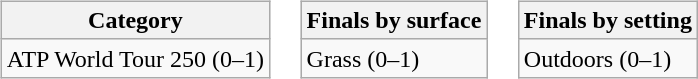<table>
<tr>
<td valign=top><br><table class=wikitable>
<tr>
<th>Category</th>
</tr>
<tr>
<td>ATP World Tour 250 (0–1)</td>
</tr>
</table>
</td>
<td valign=top><br><table class=wikitable>
<tr>
<th>Finals by surface</th>
</tr>
<tr>
<td>Grass (0–1)</td>
</tr>
</table>
</td>
<td valign=top><br><table class=wikitable>
<tr>
<th>Finals by setting</th>
</tr>
<tr>
<td>Outdoors (0–1)</td>
</tr>
</table>
</td>
</tr>
</table>
